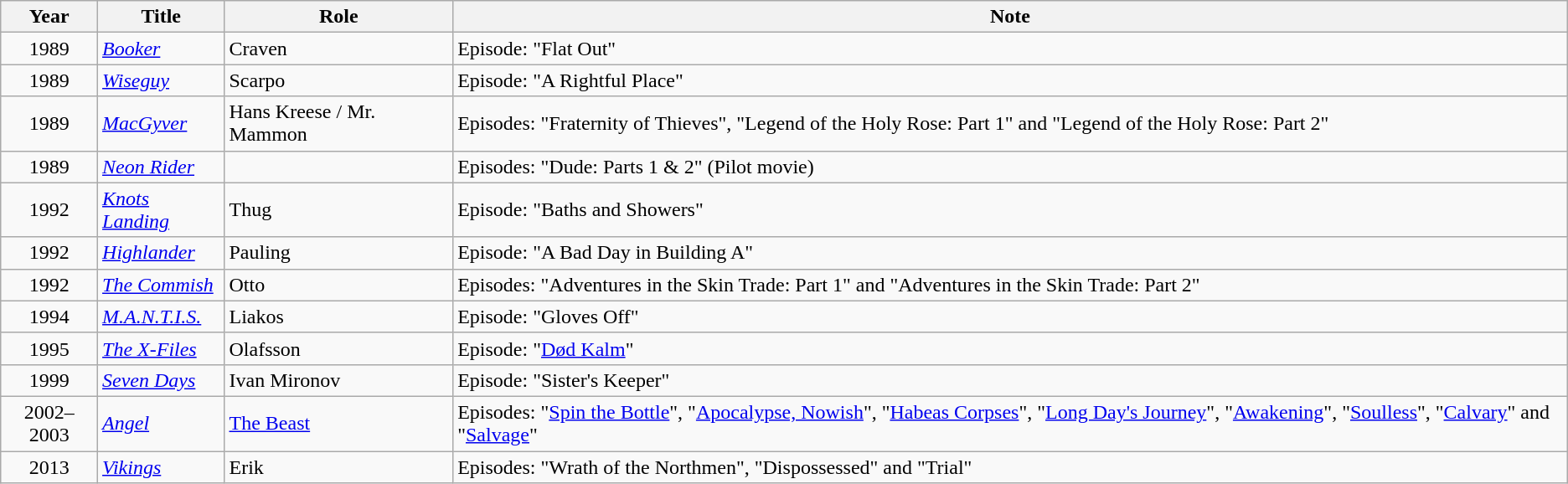<table class="wikitable sortable">
<tr>
<th>Year</th>
<th>Title</th>
<th>Role</th>
<th>Note</th>
</tr>
<tr>
<td align=center>1989</td>
<td><em><a href='#'>Booker</a></em></td>
<td>Craven</td>
<td>Episode: "Flat Out"</td>
</tr>
<tr>
<td align=center>1989</td>
<td><em><a href='#'>Wiseguy</a></em></td>
<td>Scarpo</td>
<td>Episode: "A Rightful Place"</td>
</tr>
<tr>
<td align=center>1989</td>
<td><em><a href='#'>MacGyver</a></em></td>
<td>Hans Kreese / Mr. Mammon</td>
<td>Episodes: "Fraternity of Thieves", "Legend of the Holy Rose: Part 1" and "Legend of the Holy Rose: Part 2"</td>
</tr>
<tr>
<td align=center>1989</td>
<td><em><a href='#'>Neon Rider</a></em></td>
<td></td>
<td>Episodes: "Dude: Parts 1 & 2" (Pilot movie)</td>
</tr>
<tr>
<td align=center>1992</td>
<td><em><a href='#'>Knots Landing</a></em></td>
<td>Thug</td>
<td>Episode: "Baths and Showers"</td>
</tr>
<tr>
<td align=center>1992</td>
<td><em><a href='#'>Highlander</a></em></td>
<td>Pauling</td>
<td>Episode: "A Bad Day in Building A"</td>
</tr>
<tr>
<td align=center>1992</td>
<td><em><a href='#'>The Commish</a></em></td>
<td>Otto</td>
<td>Episodes: "Adventures in the Skin Trade: Part 1" and "Adventures in the Skin Trade: Part 2"</td>
</tr>
<tr>
<td align=center>1994</td>
<td><em><a href='#'>M.A.N.T.I.S.</a></em></td>
<td>Liakos</td>
<td>Episode: "Gloves Off"</td>
</tr>
<tr>
<td align=center>1995</td>
<td><em><a href='#'>The X-Files</a></em></td>
<td>Olafsson</td>
<td>Episode: "<a href='#'>Død Kalm</a>"</td>
</tr>
<tr>
<td align=center>1999</td>
<td><em><a href='#'>Seven Days</a></em></td>
<td>Ivan Mironov</td>
<td>Episode: "Sister's Keeper"</td>
</tr>
<tr>
<td align=center>2002–2003</td>
<td><em><a href='#'>Angel</a></em></td>
<td><a href='#'>The Beast</a></td>
<td>Episodes: "<a href='#'>Spin the Bottle</a>", "<a href='#'>Apocalypse, Nowish</a>", "<a href='#'>Habeas Corpses</a>", "<a href='#'>Long Day's Journey</a>", "<a href='#'>Awakening</a>", "<a href='#'>Soulless</a>", "<a href='#'>Calvary</a>" and "<a href='#'>Salvage</a>"</td>
</tr>
<tr>
<td align=center>2013</td>
<td><em><a href='#'>Vikings</a></em></td>
<td>Erik</td>
<td>Episodes: "Wrath of the Northmen",  "Dispossessed" and "Trial"</td>
</tr>
</table>
